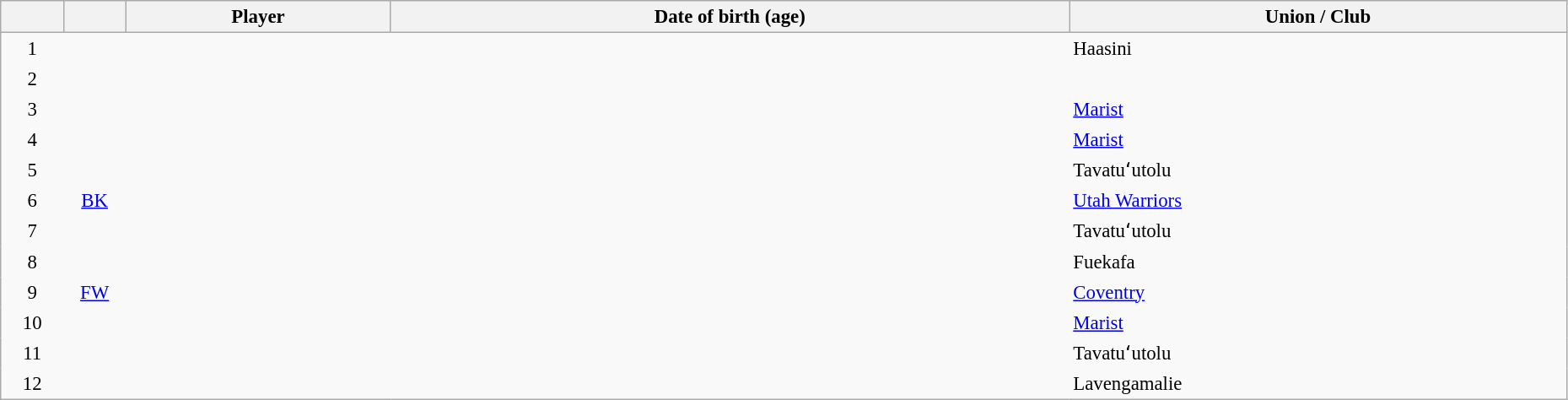<table class="sortable wikitable plainrowheaders" style="font-size:95%; width: 98%">
<tr>
<th scope="col" style="width:4%"></th>
<th scope="col" style="width:4%"></th>
<th scope="col">Player</th>
<th scope="col">Date of birth (age)</th>
<th scope="col">Union / Club</th>
</tr>
<tr>
<td style="text-align:center; border:0">1</td>
<td style="text-align:center; border:0"></td>
<td style="text-align:left; border:0"></td>
<td style="text-align:left; border:0"></td>
<td style="text-align:left; border:0"> Haasini</td>
</tr>
<tr>
<td style="text-align:center; border:0">2</td>
<td style="text-align:center; border:0"></td>
<td style="text-align:left; border:0"></td>
<td style="text-align:left; border:0"></td>
<td style="text-align:left; border:0"> </td>
</tr>
<tr>
<td style="text-align:center; border:0">3</td>
<td style="text-align:center; border:0"></td>
<td style="text-align:left; border:0"></td>
<td style="text-align:left; border:0"></td>
<td style="text-align:left; border:0"> <a href='#'>Marist</a></td>
</tr>
<tr>
<td style="text-align:center; border:0">4</td>
<td style="text-align:center; border:0"></td>
<td style="text-align:left; border:0"></td>
<td style="text-align:left; border:0"></td>
<td style="text-align:left; border:0"> <a href='#'>Marist</a></td>
</tr>
<tr>
<td style="text-align:center; border:0">5</td>
<td style="text-align:center; border:0"></td>
<td style="text-align:left; border:0"></td>
<td style="text-align:left; border:0"></td>
<td style="text-align:left; border:0"> Tavatuʻutolu</td>
</tr>
<tr>
<td style="text-align:center; border:0">6</td>
<td style="text-align:center; border:0"><a href='#'>BK</a></td>
<td style="text-align:left; border:0"></td>
<td style="text-align:left; border:0"></td>
<td style="text-align:left; border:0"> <a href='#'>Utah Warriors</a></td>
</tr>
<tr>
<td style="text-align:center; border:0">7</td>
<td style="text-align:center; border:0"></td>
<td style="text-align:left; border:0"></td>
<td style="text-align:left; border:0"></td>
<td style="text-align:left; border:0"> Tavatuʻutolu</td>
</tr>
<tr>
<td style="text-align:center; border:0">8</td>
<td style="text-align:center; border:0"></td>
<td style="text-align:left; border:0"></td>
<td style="text-align:left; border:0"></td>
<td style="text-align:left; border:0"> Fuekafa</td>
</tr>
<tr>
<td style="text-align:center; border:0">9</td>
<td style="text-align:center; border:0"><a href='#'>FW</a></td>
<td style="text-align:left; border:0"></td>
<td style="text-align:left; border:0"></td>
<td style="text-align:left; border:0"> <a href='#'>Coventry</a></td>
</tr>
<tr>
<td style="text-align:center; border:0">10</td>
<td style="text-align:center; border:0"></td>
<td style="text-align:left; border:0"></td>
<td style="text-align:left; border:0"></td>
<td style="text-align:left; border:0"> <a href='#'>Marist</a></td>
</tr>
<tr>
<td style="text-align:center; border:0">11</td>
<td style="text-align:center; border:0"></td>
<td style="text-align:left; border:0"></td>
<td style="text-align:left; border:0"></td>
<td style="text-align:left; border:0"> Tavatuʻutolu</td>
</tr>
<tr>
<td style="text-align:center; border:0">12</td>
<td style="text-align:center; border:0"></td>
<td style="text-align:left; border:0"></td>
<td style="text-align:left; border:0"></td>
<td style="text-align:left; border:0"> Lavengamalie</td>
</tr>
</table>
